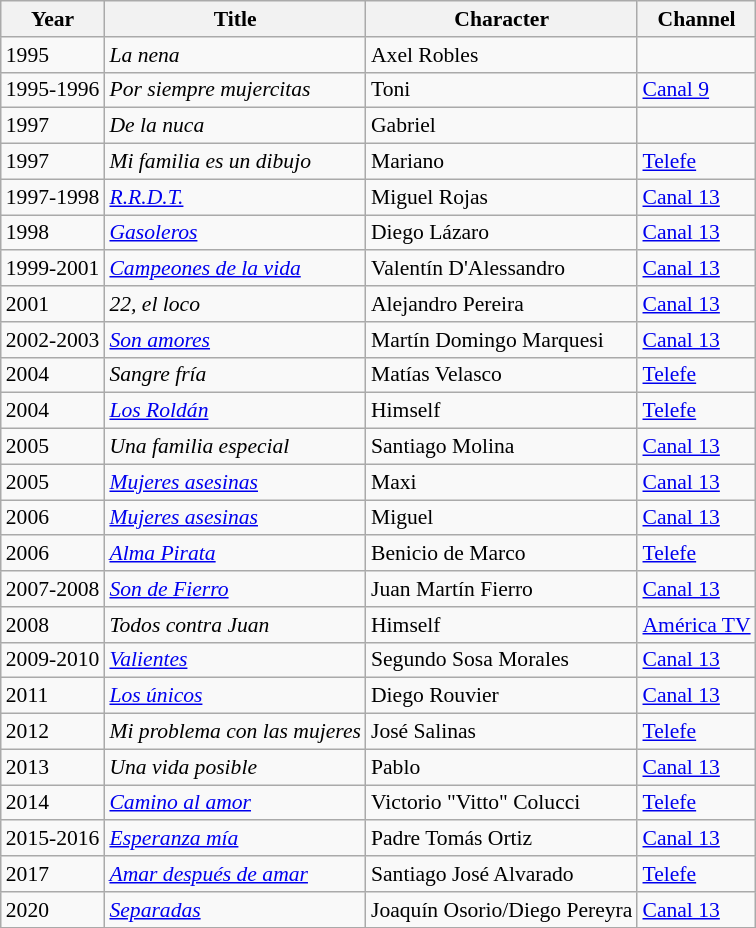<table class="wikitable" style="font-size: 90%;">
<tr>
<th>Year</th>
<th>Title</th>
<th>Character</th>
<th>Channel</th>
</tr>
<tr>
<td>1995</td>
<td><em>La nena</em></td>
<td>Axel Robles</td>
<td></td>
</tr>
<tr>
<td>1995-1996</td>
<td><em>Por siempre mujercitas</em></td>
<td>Toni</td>
<td><a href='#'>Canal 9</a></td>
</tr>
<tr>
<td>1997</td>
<td><em>De la nuca</em></td>
<td>Gabriel</td>
<td></td>
</tr>
<tr>
<td>1997</td>
<td><em>Mi familia es un dibujo</em></td>
<td>Mariano</td>
<td><a href='#'>Telefe</a></td>
</tr>
<tr>
<td>1997-1998</td>
<td><em><a href='#'>R.R.D.T.</a></em></td>
<td>Miguel Rojas</td>
<td><a href='#'>Canal 13</a></td>
</tr>
<tr>
<td>1998</td>
<td><em><a href='#'>Gasoleros</a></em></td>
<td>Diego Lázaro</td>
<td><a href='#'>Canal 13</a></td>
</tr>
<tr>
<td>1999-2001</td>
<td><em><a href='#'>Campeones de la vida</a></em></td>
<td>Valentín D'Alessandro</td>
<td><a href='#'>Canal 13</a></td>
</tr>
<tr>
<td>2001</td>
<td><em>22, el loco</em></td>
<td>Alejandro Pereira</td>
<td><a href='#'>Canal 13</a></td>
</tr>
<tr>
<td>2002-2003</td>
<td><em><a href='#'>Son amores</a></em></td>
<td>Martín Domingo Marquesi</td>
<td><a href='#'>Canal 13</a></td>
</tr>
<tr>
<td>2004</td>
<td><em>Sangre fría</em></td>
<td>Matías Velasco</td>
<td><a href='#'>Telefe</a></td>
</tr>
<tr>
<td>2004</td>
<td><em><a href='#'>Los Roldán</a></em></td>
<td>Himself</td>
<td><a href='#'>Telefe</a></td>
</tr>
<tr>
<td>2005</td>
<td><em>Una familia especial</em></td>
<td>Santiago Molina</td>
<td><a href='#'>Canal 13</a></td>
</tr>
<tr>
<td>2005</td>
<td><em><a href='#'>Mujeres asesinas</a></em></td>
<td>Maxi</td>
<td><a href='#'>Canal 13</a></td>
</tr>
<tr>
<td>2006</td>
<td><em><a href='#'>Mujeres asesinas</a></em></td>
<td>Miguel</td>
<td><a href='#'>Canal 13</a></td>
</tr>
<tr>
<td>2006</td>
<td><em><a href='#'>Alma Pirata</a></em></td>
<td>Benicio de Marco</td>
<td><a href='#'>Telefe</a></td>
</tr>
<tr>
<td>2007-2008</td>
<td><em><a href='#'>Son de Fierro</a></em></td>
<td>Juan Martín Fierro</td>
<td><a href='#'>Canal 13</a></td>
</tr>
<tr>
<td>2008</td>
<td><em>Todos contra Juan</em></td>
<td>Himself</td>
<td><a href='#'>América TV</a></td>
</tr>
<tr>
<td>2009-2010</td>
<td><em><a href='#'>Valientes</a></em></td>
<td>Segundo Sosa Morales</td>
<td><a href='#'>Canal 13</a></td>
</tr>
<tr>
<td>2011</td>
<td><em><a href='#'>Los únicos</a></em></td>
<td>Diego Rouvier</td>
<td><a href='#'>Canal 13</a></td>
</tr>
<tr>
<td>2012</td>
<td><em>Mi problema con las mujeres</em></td>
<td>José Salinas</td>
<td><a href='#'>Telefe</a></td>
</tr>
<tr>
<td>2013</td>
<td><em>Una vida posible</em></td>
<td>Pablo</td>
<td><a href='#'>Canal 13</a></td>
</tr>
<tr>
<td>2014</td>
<td><em><a href='#'>Camino al amor</a></em></td>
<td>Victorio "Vitto" Colucci</td>
<td><a href='#'>Telefe</a></td>
</tr>
<tr>
<td>2015-2016</td>
<td><em><a href='#'>Esperanza mía</a></em></td>
<td>Padre Tomás Ortiz</td>
<td><a href='#'>Canal 13</a></td>
</tr>
<tr>
<td>2017</td>
<td><em><a href='#'>Amar después de amar</a></em></td>
<td>Santiago José Alvarado</td>
<td><a href='#'>Telefe</a></td>
</tr>
<tr>
<td>2020</td>
<td><em><a href='#'>Separadas</a></em></td>
<td>Joaquín Osorio/Diego Pereyra</td>
<td><a href='#'>Canal 13</a></td>
</tr>
<tr>
</tr>
</table>
